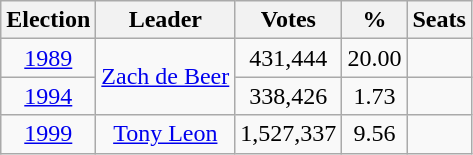<table class=wikitable style=text-align:center>
<tr>
<th>Election</th>
<th>Leader</th>
<th>Votes</th>
<th>%</th>
<th>Seats</th>
</tr>
<tr>
<td><a href='#'>1989</a></td>
<td rowspan=2><a href='#'>Zach de Beer</a></td>
<td>431,444</td>
<td>20.00</td>
<td></td>
</tr>
<tr>
<td><a href='#'>1994</a></td>
<td>338,426</td>
<td>1.73</td>
<td></td>
</tr>
<tr>
<td><a href='#'>1999</a></td>
<td><a href='#'>Tony Leon</a></td>
<td>1,527,337</td>
<td>9.56</td>
<td></td>
</tr>
</table>
